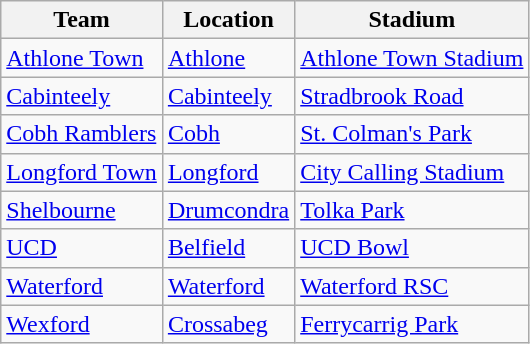<table class="wikitable sortable">
<tr>
<th>Team</th>
<th>Location</th>
<th>Stadium</th>
</tr>
<tr>
<td><a href='#'>Athlone Town</a></td>
<td><a href='#'>Athlone</a></td>
<td><a href='#'>Athlone Town Stadium</a></td>
</tr>
<tr>
<td><a href='#'>Cabinteely</a></td>
<td><a href='#'>Cabinteely</a></td>
<td><a href='#'>Stradbrook Road</a></td>
</tr>
<tr>
<td><a href='#'>Cobh Ramblers</a></td>
<td><a href='#'>Cobh</a></td>
<td><a href='#'>St. Colman's Park</a></td>
</tr>
<tr>
<td><a href='#'>Longford Town</a></td>
<td><a href='#'>Longford</a></td>
<td><a href='#'>City Calling Stadium</a></td>
</tr>
<tr>
<td><a href='#'>Shelbourne</a></td>
<td><a href='#'>Drumcondra</a></td>
<td><a href='#'>Tolka Park</a></td>
</tr>
<tr>
<td><a href='#'>UCD</a></td>
<td><a href='#'>Belfield</a></td>
<td><a href='#'>UCD Bowl</a></td>
</tr>
<tr>
<td><a href='#'>Waterford</a></td>
<td><a href='#'>Waterford</a></td>
<td><a href='#'>Waterford RSC</a></td>
</tr>
<tr>
<td><a href='#'>Wexford</a></td>
<td><a href='#'>Crossabeg</a></td>
<td><a href='#'>Ferrycarrig Park</a></td>
</tr>
</table>
